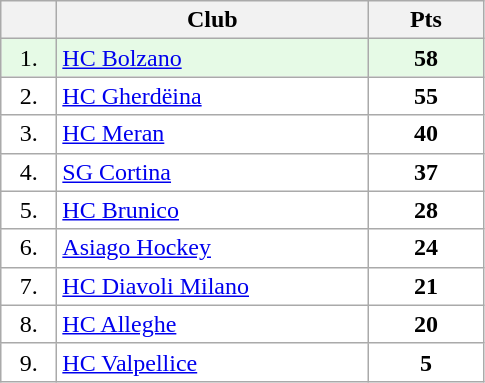<table class="wikitable">
<tr>
<th width="30"></th>
<th width="200">Club</th>
<th width="70">Pts</th>
</tr>
<tr bgcolor="#e6fae6" align="center">
<td>1.</td>
<td align="left"><a href='#'>HC Bolzano</a></td>
<td><strong>58</strong></td>
</tr>
<tr bgcolor="#FFFFFF" align="center">
<td>2.</td>
<td align="left"><a href='#'>HC Gherdëina</a></td>
<td><strong>55</strong></td>
</tr>
<tr bgcolor="#FFFFFF" align="center">
<td>3.</td>
<td align="left"><a href='#'>HC Meran</a></td>
<td><strong>40</strong></td>
</tr>
<tr bgcolor="#FFFFFF" align="center">
<td>4.</td>
<td align="left"><a href='#'>SG Cortina</a></td>
<td><strong>37</strong></td>
</tr>
<tr bgcolor="#FFFFFF" align="center">
<td>5.</td>
<td align="left"><a href='#'>HC Brunico</a></td>
<td><strong>28</strong></td>
</tr>
<tr bgcolor="#FFFFFF" align="center">
<td>6.</td>
<td align="left"><a href='#'>Asiago Hockey</a></td>
<td><strong>24</strong></td>
</tr>
<tr bgcolor="#FFFFFF" align="center">
<td>7.</td>
<td align="left"><a href='#'>HC Diavoli Milano</a></td>
<td><strong>21</strong></td>
</tr>
<tr bgcolor="#FFFFFF" align="center">
<td>8.</td>
<td align="left"><a href='#'>HC Alleghe</a></td>
<td><strong>20</strong></td>
</tr>
<tr bgcolor="#FFFFFF" align="center">
<td>9.</td>
<td align="left"><a href='#'>HC Valpellice</a></td>
<td><strong>5</strong></td>
</tr>
</table>
